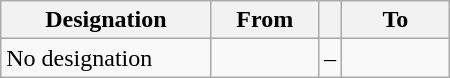<table class="wikitable" width="300px">
<tr>
<th>Designation</th>
<th width="24%">From</th>
<th width="2%"></th>
<th width="24%">To</th>
</tr>
<tr>
<td>No designation</td>
<td></td>
<td>–</td>
<td></td>
</tr>
</table>
